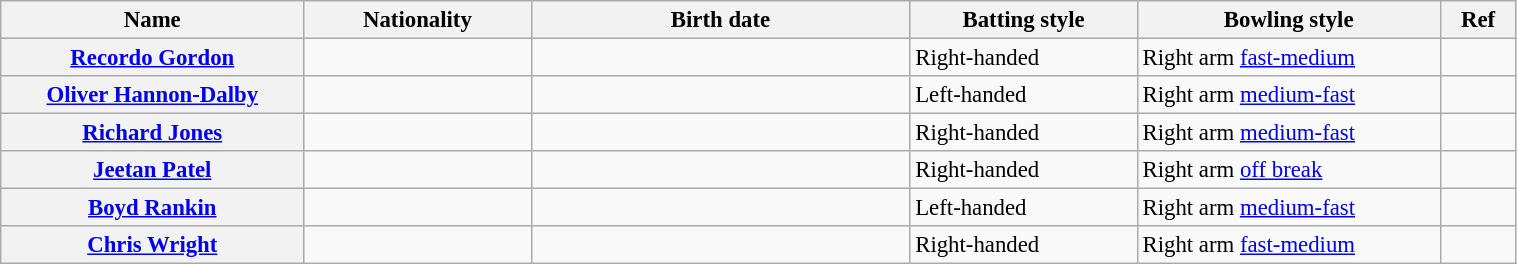<table class="wikitable plainrowheaders" style="font-size:95%; width:80%;">
<tr>
<th scope="col" style="width:20%;">Name</th>
<th scope="col" style="width:15%;">Nationality</th>
<th scope="col" style="width:25%;">Birth date</th>
<th scope="col" style="width:15%;">Batting style</th>
<th scope="col" style="width:20%;">Bowling style</th>
<th scope="col" style="width:5%;">Ref</th>
</tr>
<tr>
<th scope="row"><a href='#'>Recordo Gordon</a></th>
<td></td>
<td></td>
<td>Right-handed</td>
<td>Right arm <a href='#'>fast-medium</a></td>
<td></td>
</tr>
<tr>
<th scope="row"><a href='#'>Oliver Hannon-Dalby</a></th>
<td></td>
<td></td>
<td>Left-handed</td>
<td>Right arm <a href='#'>medium-fast</a></td>
<td></td>
</tr>
<tr>
<th scope="row"><a href='#'>Richard Jones</a></th>
<td></td>
<td></td>
<td>Right-handed</td>
<td>Right arm <a href='#'>medium-fast</a></td>
<td></td>
</tr>
<tr>
<th scope="row"><a href='#'>Jeetan Patel</a></th>
<td></td>
<td></td>
<td>Right-handed</td>
<td>Right arm <a href='#'>off break</a></td>
<td></td>
</tr>
<tr>
<th scope="row"><a href='#'>Boyd Rankin</a></th>
<td></td>
<td></td>
<td>Left-handed</td>
<td>Right arm <a href='#'>medium-fast</a></td>
<td></td>
</tr>
<tr>
<th scope="row"><a href='#'>Chris Wright</a></th>
<td></td>
<td></td>
<td>Right-handed</td>
<td>Right arm <a href='#'>fast-medium</a></td>
<td></td>
</tr>
</table>
